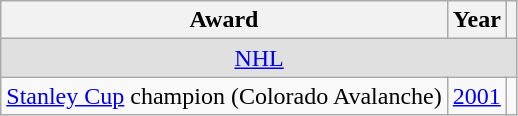<table class="wikitable">
<tr>
<th>Award</th>
<th>Year</th>
<th></th>
</tr>
<tr ALIGN="center" bgcolor="#e0e0e0">
<td colspan="3"><a href='#'>NHL</a></td>
</tr>
<tr>
<td><a href='#'>Stanley Cup</a> champion (Colorado Avalanche)</td>
<td><a href='#'>2001</a></td>
<td></td>
</tr>
</table>
